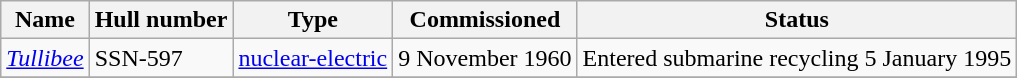<table class="wikitable">
<tr>
<th>Name</th>
<th>Hull number</th>
<th>Type</th>
<th>Commissioned</th>
<th>Status</th>
</tr>
<tr>
<td><em><a href='#'>Tullibee</a></em></td>
<td>SSN-597</td>
<td><a href='#'>nuclear-electric</a></td>
<td>9 November 1960</td>
<td>Entered submarine recycling 5 January 1995</td>
</tr>
<tr>
</tr>
</table>
